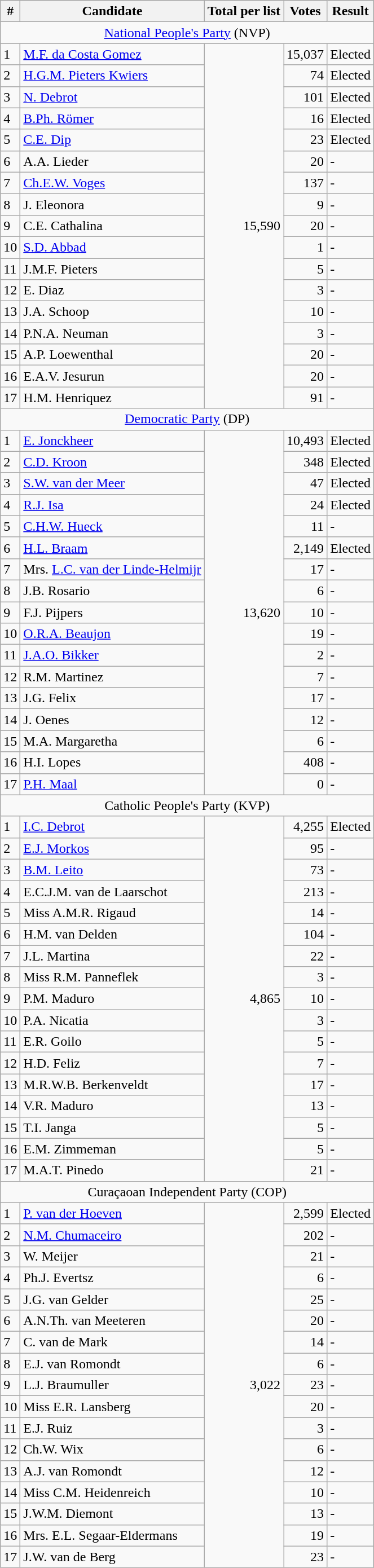<table class="wikitable">
<tr>
<th>#</th>
<th>Candidate</th>
<th>Total per list</th>
<th>Votes</th>
<th>Result</th>
</tr>
<tr>
<td Colspan = "5" style="text-align:center;"><a href='#'>National People's Party</a> (NVP)</td>
</tr>
<tr>
<td>1</td>
<td><a href='#'>M.F. da Costa Gomez</a></td>
<td Rowspan="17" style="text-align:right">15,590</td>
<td style="text-align:right">15,037</td>
<td>Elected</td>
</tr>
<tr>
<td>2</td>
<td><a href='#'>H.G.M. Pieters Kwiers</a></td>
<td style="text-align:right">74</td>
<td>Elected</td>
</tr>
<tr>
<td>3</td>
<td><a href='#'>N. Debrot</a></td>
<td style="text-align:right">101</td>
<td>Elected</td>
</tr>
<tr>
<td>4</td>
<td><a href='#'>B.Ph. Römer</a></td>
<td style="text-align:right">16</td>
<td>Elected</td>
</tr>
<tr>
<td>5</td>
<td><a href='#'>C.E. Dip</a></td>
<td style="text-align:right">23</td>
<td>Elected</td>
</tr>
<tr>
<td>6</td>
<td>A.A. Lieder</td>
<td style="text-align:right">20</td>
<td>-</td>
</tr>
<tr>
<td>7</td>
<td><a href='#'>Ch.E.W. Voges</a></td>
<td style="text-align:right">137</td>
<td>-</td>
</tr>
<tr>
<td>8</td>
<td>J. Eleonora</td>
<td style="text-align:right">9</td>
<td>-</td>
</tr>
<tr>
<td>9</td>
<td>C.E. Cathalina</td>
<td style="text-align:right">20</td>
<td>-</td>
</tr>
<tr>
<td>10</td>
<td><a href='#'>S.D. Abbad</a></td>
<td style="text-align:right">1</td>
<td>-</td>
</tr>
<tr>
<td>11</td>
<td>J.M.F. Pieters</td>
<td style="text-align:right">5</td>
<td>-</td>
</tr>
<tr>
<td>12</td>
<td>E. Diaz</td>
<td style="text-align:right">3</td>
<td>-</td>
</tr>
<tr>
<td>13</td>
<td>J.A. Schoop</td>
<td style="text-align:right">10</td>
<td>-</td>
</tr>
<tr>
<td>14</td>
<td>P.N.A. Neuman</td>
<td style="text-align:right">3</td>
<td>-</td>
</tr>
<tr>
<td>15</td>
<td>A.P. Loewenthal</td>
<td style="text-align:right">20</td>
<td>-</td>
</tr>
<tr>
<td>16</td>
<td>E.A.V. Jesurun</td>
<td style="text-align:right">20</td>
<td>-</td>
</tr>
<tr>
<td>17</td>
<td>H.M. Henriquez</td>
<td style="text-align:right">91</td>
<td>-</td>
</tr>
<tr>
<td Colspan = "5" style="text-align:center;"><a href='#'>Democratic Party</a> (DP)</td>
</tr>
<tr>
<td>1</td>
<td><a href='#'>E. Jonckheer</a></td>
<td Rowspan="17" style="text-align:right">13,620</td>
<td style="text-align:right">10,493</td>
<td>Elected</td>
</tr>
<tr>
<td>2</td>
<td><a href='#'>C.D. Kroon</a></td>
<td style="text-align:right">348</td>
<td>Elected</td>
</tr>
<tr>
<td>3</td>
<td><a href='#'>S.W. van der Meer</a></td>
<td style="text-align:right">47</td>
<td>Elected</td>
</tr>
<tr>
<td>4</td>
<td><a href='#'>R.J. Isa</a></td>
<td style="text-align:right">24</td>
<td>Elected</td>
</tr>
<tr>
<td>5</td>
<td><a href='#'>C.H.W. Hueck</a></td>
<td style="text-align:right">11</td>
<td>-</td>
</tr>
<tr>
<td>6</td>
<td><a href='#'>H.L. Braam</a></td>
<td style="text-align:right">2,149</td>
<td>Elected</td>
</tr>
<tr>
<td>7</td>
<td>Mrs. <a href='#'>L.C. van der Linde-Helmijr</a></td>
<td style="text-align:right">17</td>
<td>-</td>
</tr>
<tr>
<td>8</td>
<td>J.B. Rosario</td>
<td style="text-align:right">6</td>
<td>-</td>
</tr>
<tr>
<td>9</td>
<td>F.J. Pijpers</td>
<td style="text-align:right">10</td>
<td>-</td>
</tr>
<tr>
<td>10</td>
<td><a href='#'>O.R.A. Beaujon</a></td>
<td style="text-align:right">19</td>
<td>-</td>
</tr>
<tr>
<td>11</td>
<td><a href='#'>J.A.O. Bikker</a></td>
<td style="text-align:right">2</td>
<td>-</td>
</tr>
<tr>
<td>12</td>
<td>R.M. Martinez</td>
<td style="text-align:right">7</td>
<td>-</td>
</tr>
<tr>
<td>13</td>
<td>J.G. Felix</td>
<td style="text-align:right">17</td>
<td>-</td>
</tr>
<tr>
<td>14</td>
<td>J. Oenes</td>
<td style="text-align:right">12</td>
<td>-</td>
</tr>
<tr>
<td>15</td>
<td>M.A. Margaretha</td>
<td style="text-align:right">6</td>
<td>-</td>
</tr>
<tr>
<td>16</td>
<td>H.I. Lopes</td>
<td style="text-align:right">408</td>
<td>-</td>
</tr>
<tr>
<td>17</td>
<td><a href='#'>P.H. Maal</a></td>
<td style="text-align:right">0</td>
<td>-</td>
</tr>
<tr>
<td Colspan = "5" style="text-align:center;">Catholic People's Party (KVP)</td>
</tr>
<tr>
<td>1</td>
<td><a href='#'>I.C. Debrot</a></td>
<td Rowspan="17" style="text-align:right">4,865</td>
<td style="text-align:right">4,255</td>
<td>Elected</td>
</tr>
<tr>
<td>2</td>
<td><a href='#'>E.J. Morkos</a></td>
<td style="text-align:right">95</td>
<td>-</td>
</tr>
<tr>
<td>3</td>
<td><a href='#'>B.M. Leito</a></td>
<td style="text-align:right">73</td>
<td>-</td>
</tr>
<tr>
<td>4</td>
<td>E.C.J.M. van de Laarschot</td>
<td style="text-align:right">213</td>
<td>-</td>
</tr>
<tr>
<td>5</td>
<td>Miss A.M.R. Rigaud</td>
<td style="text-align:right">14</td>
<td>-</td>
</tr>
<tr>
<td>6</td>
<td>H.M. van Delden</td>
<td style="text-align:right">104</td>
<td>-</td>
</tr>
<tr>
<td>7</td>
<td>J.L. Martina</td>
<td style="text-align:right">22</td>
<td>-</td>
</tr>
<tr>
<td>8</td>
<td>Miss R.M. Panneflek</td>
<td style="text-align:right">3</td>
<td>-</td>
</tr>
<tr>
<td>9</td>
<td>P.M. Maduro</td>
<td style="text-align:right">10</td>
<td>-</td>
</tr>
<tr>
<td>10</td>
<td>P.A. Nicatia</td>
<td style="text-align:right">3</td>
<td>-</td>
</tr>
<tr>
<td>11</td>
<td>E.R. Goilo</td>
<td style="text-align:right">5</td>
<td>-</td>
</tr>
<tr>
<td>12</td>
<td>H.D. Feliz</td>
<td style="text-align:right">7</td>
<td>-</td>
</tr>
<tr>
<td>13</td>
<td>M.R.W.B. Berkenveldt</td>
<td style="text-align:right">17</td>
<td>-</td>
</tr>
<tr>
<td>14</td>
<td>V.R. Maduro</td>
<td style="text-align:right">13</td>
<td>-</td>
</tr>
<tr>
<td>15</td>
<td>T.I. Janga</td>
<td style="text-align:right">5</td>
<td>-</td>
</tr>
<tr>
<td>16</td>
<td>E.M. Zimmeman</td>
<td style="text-align:right">5</td>
<td>-</td>
</tr>
<tr>
<td>17</td>
<td>M.A.T. Pinedo</td>
<td style="text-align:right">21</td>
<td>-</td>
</tr>
<tr>
<td Colspan = "5" style="text-align:center;">Curaçaoan Independent Party (COP)</td>
</tr>
<tr>
<td>1</td>
<td><a href='#'>P. van der Hoeven</a></td>
<td Rowspan="17" style="text-align:right">3,022</td>
<td style="text-align:right">2,599</td>
<td>Elected</td>
</tr>
<tr>
<td>2</td>
<td><a href='#'>N.M. Chumaceiro</a></td>
<td style="text-align:right">202</td>
<td>-</td>
</tr>
<tr>
<td>3</td>
<td>W. Meijer</td>
<td style="text-align:right">21</td>
<td>-</td>
</tr>
<tr>
<td>4</td>
<td>Ph.J. Evertsz</td>
<td style="text-align:right">6</td>
<td>-</td>
</tr>
<tr>
<td>5</td>
<td>J.G. van Gelder</td>
<td style="text-align:right">25</td>
<td>-</td>
</tr>
<tr>
<td>6</td>
<td>A.N.Th. van Meeteren</td>
<td style="text-align:right">20</td>
<td>-</td>
</tr>
<tr>
<td>7</td>
<td>C. van de Mark</td>
<td style="text-align:right">14</td>
<td>-</td>
</tr>
<tr>
<td>8</td>
<td>E.J. van Romondt</td>
<td style="text-align:right">6</td>
<td>-</td>
</tr>
<tr>
<td>9</td>
<td>L.J. Braumuller</td>
<td style="text-align:right">23</td>
<td>-</td>
</tr>
<tr>
<td>10</td>
<td>Miss E.R. Lansberg</td>
<td style="text-align:right">20</td>
<td>-</td>
</tr>
<tr>
<td>11</td>
<td>E.J. Ruiz</td>
<td style="text-align:right">3</td>
<td>-</td>
</tr>
<tr>
<td>12</td>
<td>Ch.W. Wix</td>
<td style="text-align:right">6</td>
<td>-</td>
</tr>
<tr>
<td>13</td>
<td>A.J. van Romondt</td>
<td style="text-align:right">12</td>
<td>-</td>
</tr>
<tr>
<td>14</td>
<td>Miss C.M. Heidenreich</td>
<td style="text-align:right">10</td>
<td>-</td>
</tr>
<tr>
<td>15</td>
<td>J.W.M. Diemont</td>
<td style="text-align:right">13</td>
<td>-</td>
</tr>
<tr>
<td>16</td>
<td>Mrs. E.L. Segaar-Eldermans</td>
<td style="text-align:right">19</td>
<td>-</td>
</tr>
<tr>
<td>17</td>
<td>J.W. van de Berg</td>
<td style="text-align:right">23</td>
<td>-</td>
</tr>
</table>
